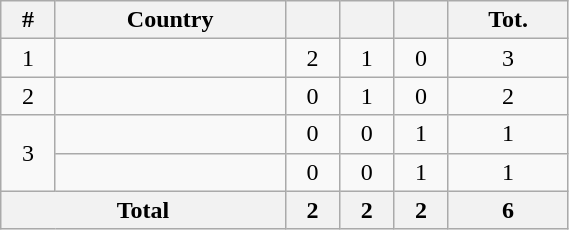<table class="wikitable" width=30% style="font-size:100%; text-align:center;">
<tr>
<th>#</th>
<th>Country</th>
<th></th>
<th></th>
<th></th>
<th>Tot.</th>
</tr>
<tr>
<td>1</td>
<td align=left></td>
<td>2</td>
<td>1</td>
<td>0</td>
<td>3</td>
</tr>
<tr>
<td>2</td>
<td align=left></td>
<td>0</td>
<td>1</td>
<td>0</td>
<td>2</td>
</tr>
<tr>
<td rowspan=2>3</td>
<td align=left></td>
<td>0</td>
<td>0</td>
<td>1</td>
<td>1</td>
</tr>
<tr>
<td align=left></td>
<td>0</td>
<td>0</td>
<td>1</td>
<td>1</td>
</tr>
<tr class="sortbottom">
<th colspan=2>Total</th>
<th>2</th>
<th>2</th>
<th>2</th>
<th>6</th>
</tr>
</table>
